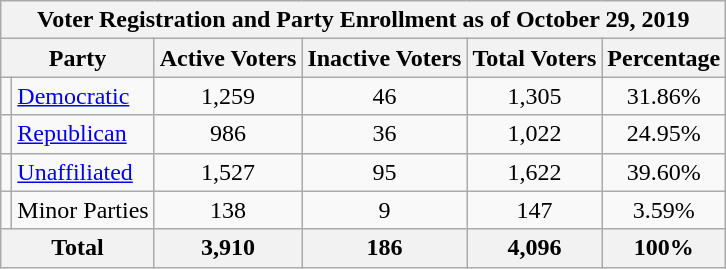<table class=wikitable>
<tr>
<th colspan = 6>Voter Registration and Party Enrollment as of October 29, 2019</th>
</tr>
<tr>
<th colspan = 2>Party</th>
<th>Active Voters</th>
<th>Inactive Voters</th>
<th>Total Voters</th>
<th>Percentage</th>
</tr>
<tr>
<td></td>
<td><a href='#'>Democratic</a></td>
<td align = center>1,259</td>
<td align = center>46</td>
<td align = center>1,305</td>
<td align = center>31.86%</td>
</tr>
<tr>
<td></td>
<td><a href='#'>Republican</a></td>
<td align = center>986</td>
<td align = center>36</td>
<td align = center>1,022</td>
<td align = center>24.95%</td>
</tr>
<tr>
<td></td>
<td><a href='#'>Unaffiliated</a></td>
<td align = center>1,527</td>
<td align = center>95</td>
<td align = center>1,622</td>
<td align = center>39.60%</td>
</tr>
<tr>
<td></td>
<td>Minor Parties</td>
<td align = center>138</td>
<td align = center>9</td>
<td align = center>147</td>
<td align = center>3.59%</td>
</tr>
<tr>
<th colspan = 2>Total</th>
<th align = center>3,910</th>
<th align = center>186</th>
<th align = center>4,096</th>
<th align = center>100%</th>
</tr>
</table>
